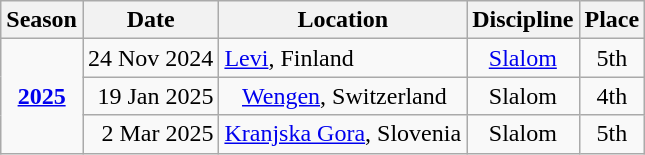<table class=wikitable style="text-align:center">
<tr>
<th>Season</th>
<th>Date</th>
<th>Location</th>
<th>Discipline</th>
<th>Place</th>
</tr>
<tr>
<td rowspan="5"><strong><a href='#'>2025</a></strong></td>
<td align=right>24 Nov 2024</td>
<td align=left> <a href='#'>Levi</a>, Finland</td>
<td><a href='#'>Slalom</a></td>
<td>5th</td>
</tr>
<tr>
<td align=right>19 Jan 2025</td>
<td align=left>   <a href='#'>Wengen</a>, Switzerland</td>
<td>Slalom</td>
<td>4th</td>
</tr>
<tr>
<td align=right>2 Mar 2025</td>
<td align=left> <a href='#'>Kranjska Gora</a>, Slovenia</td>
<td>Slalom</td>
<td>5th</td>
</tr>
</table>
